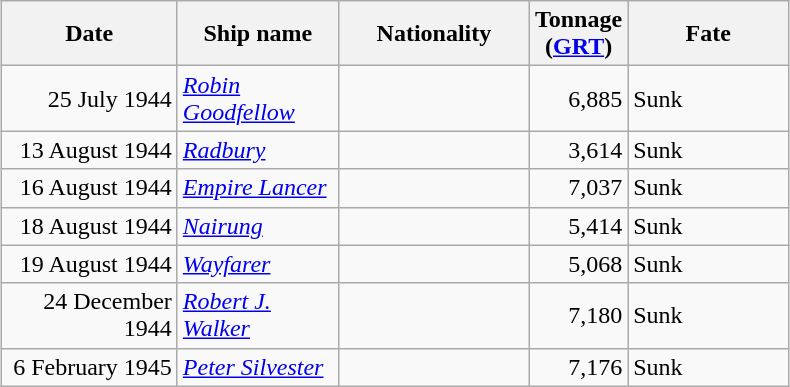<table class="wikitable sortable" style="margin: 1em auto 1em auto;"|->
<tr>
<th width="110px">Date</th>
<th width="100px">Ship name</th>
<th width="120px">Nationality</th>
<th width="25px">Tonnage <br>(<a href='#'>GRT</a>)</th>
<th width="100px">Fate</th>
</tr>
<tr>
<td align="right">25 July 1944</td>
<td align="left"><a href='#'><em>Robin Goodfellow</em></a></td>
<td align="left"></td>
<td align="right">6,885</td>
<td align="left">Sunk</td>
</tr>
<tr>
<td align="right">13 August 1944</td>
<td align="left"><a href='#'><em>Radbury</em></a></td>
<td align="left"></td>
<td align="right">3,614</td>
<td align="left">Sunk</td>
</tr>
<tr>
<td align="right">16 August 1944</td>
<td align="left"><a href='#'><em>Empire Lancer</em></a></td>
<td align="left"></td>
<td align="right">7,037</td>
<td align="left">Sunk</td>
</tr>
<tr>
<td align="right">18 August 1944</td>
<td align="left"><a href='#'><em>Nairung</em></a></td>
<td align="left"></td>
<td align="right">5,414</td>
<td align="left">Sunk</td>
</tr>
<tr>
<td align="right">19 August 1944</td>
<td align="left"><a href='#'><em>Wayfarer</em></a></td>
<td align="left"></td>
<td align="right">5,068</td>
<td align="left">Sunk</td>
</tr>
<tr>
<td align="right">24 December 1944</td>
<td align="left"><a href='#'><em>Robert J. Walker</em></a></td>
<td align="left"></td>
<td align="right">7,180</td>
<td align="left">Sunk</td>
</tr>
<tr>
<td align="right">6 February 1945</td>
<td align="left"><em><a href='#'>Peter Silvester</a></em></td>
<td align="left"></td>
<td align="right">7,176</td>
<td align="left">Sunk</td>
</tr>
</table>
